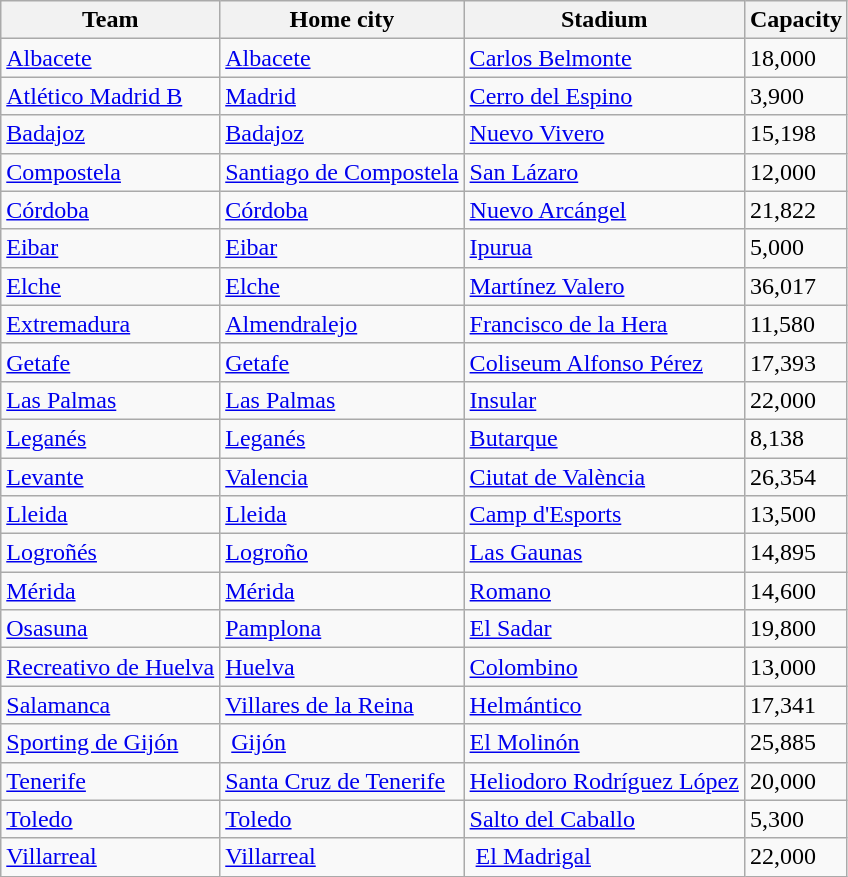<table class="wikitable sortable">
<tr>
<th>Team</th>
<th>Home city</th>
<th>Stadium</th>
<th>Capacity</th>
</tr>
<tr>
<td><a href='#'>Albacete</a></td>
<td><a href='#'>Albacete</a></td>
<td><a href='#'>Carlos Belmonte</a></td>
<td>18,000</td>
</tr>
<tr>
<td><a href='#'>Atlético Madrid B</a></td>
<td><a href='#'>Madrid</a></td>
<td><a href='#'>Cerro del Espino</a></td>
<td>3,900</td>
</tr>
<tr>
<td><a href='#'>Badajoz</a></td>
<td><a href='#'>Badajoz</a></td>
<td><a href='#'>Nuevo Vivero</a></td>
<td>15,198</td>
</tr>
<tr>
<td><a href='#'>Compostela</a></td>
<td><a href='#'>Santiago de Compostela</a></td>
<td><a href='#'>San Lázaro</a></td>
<td>12,000</td>
</tr>
<tr>
<td><a href='#'>Córdoba</a></td>
<td><a href='#'>Córdoba</a></td>
<td><a href='#'>Nuevo Arcángel</a></td>
<td>21,822</td>
</tr>
<tr>
<td><a href='#'>Eibar</a></td>
<td><a href='#'>Eibar</a></td>
<td><a href='#'>Ipurua</a></td>
<td>5,000</td>
</tr>
<tr>
<td><a href='#'>Elche</a></td>
<td><a href='#'>Elche</a></td>
<td><a href='#'>Martínez Valero</a></td>
<td>36,017</td>
</tr>
<tr>
<td><a href='#'>Extremadura</a></td>
<td><a href='#'>Almendralejo</a></td>
<td><a href='#'>Francisco de la Hera</a></td>
<td>11,580</td>
</tr>
<tr>
<td><a href='#'>Getafe</a></td>
<td><a href='#'>Getafe</a></td>
<td><a href='#'>Coliseum Alfonso Pérez</a></td>
<td>17,393</td>
</tr>
<tr>
<td><a href='#'>Las Palmas</a></td>
<td><a href='#'>Las Palmas</a></td>
<td><a href='#'>Insular</a></td>
<td>22,000</td>
</tr>
<tr>
<td><a href='#'>Leganés</a></td>
<td><a href='#'>Leganés</a></td>
<td><a href='#'>Butarque</a></td>
<td>8,138</td>
</tr>
<tr>
<td><a href='#'>Levante</a></td>
<td><a href='#'>Valencia</a></td>
<td><a href='#'>Ciutat de València</a></td>
<td>26,354</td>
</tr>
<tr>
<td><a href='#'>Lleida</a></td>
<td><a href='#'>Lleida</a></td>
<td><a href='#'>Camp d'Esports</a></td>
<td>13,500</td>
</tr>
<tr>
<td><a href='#'>Logroñés</a></td>
<td><a href='#'>Logroño</a></td>
<td><a href='#'>Las Gaunas</a></td>
<td>14,895</td>
</tr>
<tr>
<td><a href='#'>Mérida</a></td>
<td><a href='#'>Mérida</a></td>
<td><a href='#'>Romano</a></td>
<td>14,600</td>
</tr>
<tr>
<td><a href='#'>Osasuna</a></td>
<td><a href='#'>Pamplona</a></td>
<td><a href='#'>El Sadar</a></td>
<td>19,800</td>
</tr>
<tr>
<td><a href='#'>Recreativo de Huelva</a></td>
<td><a href='#'>Huelva</a></td>
<td><a href='#'>Colombino</a></td>
<td>13,000</td>
</tr>
<tr>
<td><a href='#'>Salamanca</a></td>
<td><a href='#'>Villares de la Reina</a></td>
<td><a href='#'>Helmántico</a></td>
<td>17,341</td>
</tr>
<tr>
<td><a href='#'>Sporting de Gijón</a></td>
<td> <a href='#'>Gijón</a></td>
<td><a href='#'>El Molinón</a></td>
<td>25,885</td>
</tr>
<tr>
<td><a href='#'>Tenerife</a></td>
<td><a href='#'>Santa Cruz de Tenerife</a></td>
<td><a href='#'>Heliodoro Rodríguez López</a></td>
<td>20,000</td>
</tr>
<tr>
<td><a href='#'>Toledo</a></td>
<td><a href='#'>Toledo</a></td>
<td><a href='#'>Salto del Caballo</a></td>
<td>5,300</td>
</tr>
<tr>
<td><a href='#'>Villarreal</a></td>
<td><a href='#'>Villarreal</a></td>
<td> <a href='#'>El Madrigal</a></td>
<td>22,000</td>
</tr>
</table>
